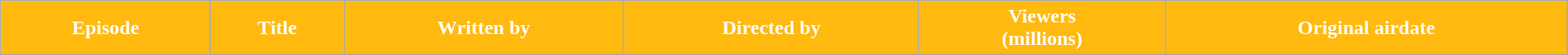<table class="wikitable plainrowheaders" style="width:100%;">
<tr style="color:#fff;">
<th style="background:#FFB90F;">Episode</th>
<th style="background:#FFB90F;">Title</th>
<th style="background:#FFB90F;">Written by</th>
<th style="background:#FFB90F;">Directed by</th>
<th style="background:#FFB90F;">Viewers<br>(millions)</th>
<th style="background:#FFB90F;">Original airdate<br>








</th>
</tr>
</table>
